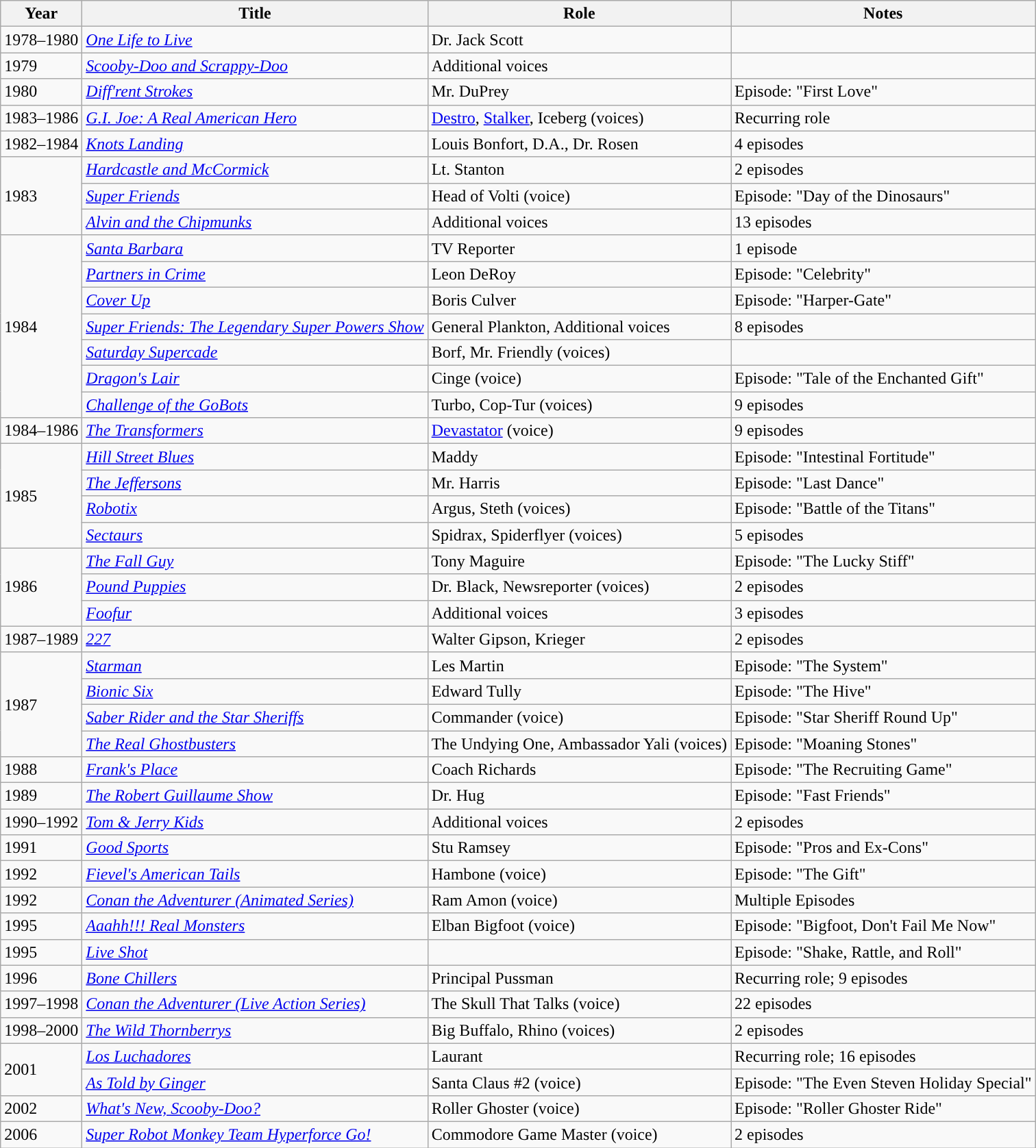<table class="wikitable sortable plainrowheaders" style="white-space:nowrap">
<tr>
<th>Year</th>
<th>Title</th>
<th>Role</th>
<th>Notes</th>
</tr>
<tr>
<td>1978–1980</td>
<td><em><a href='#'>One Life to Live</a></em></td>
<td>Dr. Jack Scott</td>
<td></td>
</tr>
<tr>
<td>1979</td>
<td><em><a href='#'>Scooby-Doo and Scrappy-Doo</a></em></td>
<td>Additional voices</td>
<td></td>
</tr>
<tr>
<td>1980</td>
<td><em><a href='#'>Diff'rent Strokes</a></em></td>
<td>Mr. DuPrey</td>
<td>Episode: "First Love"</td>
</tr>
<tr>
<td>1983–1986</td>
<td><em><a href='#'>G.I. Joe: A Real American Hero</a></em></td>
<td><a href='#'>Destro</a>, <a href='#'>Stalker</a>, Iceberg (voices)</td>
<td>Recurring role</td>
</tr>
<tr>
<td>1982–1984</td>
<td><em><a href='#'>Knots Landing</a></em></td>
<td>Louis Bonfort, D.A., Dr. Rosen</td>
<td>4 episodes</td>
</tr>
<tr>
<td rowspan="3">1983</td>
<td><em><a href='#'>Hardcastle and McCormick</a></em></td>
<td>Lt. Stanton</td>
<td>2 episodes</td>
</tr>
<tr>
<td><em><a href='#'>Super Friends</a></em></td>
<td>Head of Volti (voice)</td>
<td>Episode: "Day of the Dinosaurs"</td>
</tr>
<tr>
<td><em><a href='#'>Alvin and the Chipmunks</a></em></td>
<td>Additional voices</td>
<td>13 episodes</td>
</tr>
<tr>
<td rowspan="7">1984</td>
<td><em><a href='#'>Santa Barbara</a></em></td>
<td>TV Reporter</td>
<td>1 episode</td>
</tr>
<tr>
<td><em><a href='#'>Partners in Crime</a></em></td>
<td>Leon DeRoy</td>
<td>Episode: "Celebrity"</td>
</tr>
<tr>
<td><em><a href='#'>Cover Up</a></em></td>
<td>Boris Culver</td>
<td>Episode: "Harper-Gate"</td>
</tr>
<tr>
<td><em><a href='#'>Super Friends: The Legendary Super Powers Show</a></em></td>
<td>General Plankton, Additional voices</td>
<td>8 episodes</td>
</tr>
<tr>
<td><em><a href='#'>Saturday Supercade</a></em></td>
<td>Borf, Mr. Friendly (voices)</td>
<td></td>
</tr>
<tr>
<td><em><a href='#'>Dragon's Lair</a></em></td>
<td>Cinge (voice)</td>
<td>Episode: "Tale of the Enchanted Gift"</td>
</tr>
<tr>
<td><em><a href='#'>Challenge of the GoBots</a></em></td>
<td>Turbo, Cop-Tur (voices)</td>
<td>9 episodes</td>
</tr>
<tr>
<td>1984–1986</td>
<td><em><a href='#'>The Transformers</a></em></td>
<td><a href='#'>Devastator</a> (voice)</td>
<td>9 episodes</td>
</tr>
<tr>
<td rowspan="4">1985</td>
<td><em><a href='#'>Hill Street Blues</a></em></td>
<td>Maddy</td>
<td>Episode: "Intestinal Fortitude"</td>
</tr>
<tr>
<td><em><a href='#'>The Jeffersons</a></em></td>
<td>Mr. Harris</td>
<td>Episode: "Last Dance"</td>
</tr>
<tr>
<td><em><a href='#'>Robotix</a></em></td>
<td>Argus, Steth (voices)</td>
<td>Episode: "Battle of the Titans"</td>
</tr>
<tr>
<td><em><a href='#'>Sectaurs</a></em></td>
<td>Spidrax, Spiderflyer (voices)</td>
<td>5 episodes</td>
</tr>
<tr>
<td rowspan="3">1986</td>
<td><em><a href='#'>The Fall Guy</a></em></td>
<td>Tony Maguire</td>
<td>Episode: "The Lucky Stiff"</td>
</tr>
<tr>
<td><em><a href='#'>Pound Puppies</a></em></td>
<td>Dr. Black, Newsreporter (voices)</td>
<td>2 episodes</td>
</tr>
<tr>
<td><em><a href='#'>Foofur</a></em></td>
<td>Additional voices</td>
<td>3 episodes</td>
</tr>
<tr>
<td>1987–1989</td>
<td><em><a href='#'>227</a></em></td>
<td>Walter Gipson, Krieger</td>
<td>2 episodes</td>
</tr>
<tr>
<td rowspan="4">1987</td>
<td><em><a href='#'>Starman</a></em></td>
<td>Les Martin</td>
<td>Episode: "The System"</td>
</tr>
<tr>
<td><em><a href='#'>Bionic Six</a></em></td>
<td>Edward Tully</td>
<td>Episode: "The Hive"</td>
</tr>
<tr>
<td><em><a href='#'>Saber Rider and the Star Sheriffs</a></em></td>
<td>Commander (voice)</td>
<td>Episode: "Star Sheriff Round Up"</td>
</tr>
<tr>
<td><em><a href='#'>The Real Ghostbusters</a></em></td>
<td>The Undying One, Ambassador Yali (voices)</td>
<td>Episode: "Moaning Stones"</td>
</tr>
<tr>
<td>1988</td>
<td><em><a href='#'>Frank's Place</a></em></td>
<td>Coach Richards</td>
<td>Episode: "The Recruiting Game"</td>
</tr>
<tr>
<td>1989</td>
<td><em><a href='#'>The Robert Guillaume Show</a></em></td>
<td>Dr. Hug</td>
<td>Episode: "Fast Friends"</td>
</tr>
<tr>
<td>1990–1992</td>
<td><em><a href='#'>Tom & Jerry Kids</a></em></td>
<td>Additional voices</td>
<td>2 episodes</td>
</tr>
<tr>
<td>1991</td>
<td><em><a href='#'>Good Sports</a></em></td>
<td>Stu Ramsey</td>
<td>Episode: "Pros and Ex-Cons"</td>
</tr>
<tr>
<td>1992</td>
<td><em><a href='#'>Fievel's American Tails</a></em></td>
<td>Hambone (voice)</td>
<td>Episode: "The Gift"</td>
</tr>
<tr>
<td>1992</td>
<td><em><a href='#'>Conan the Adventurer (Animated Series)</a></em></td>
<td>Ram Amon (voice)</td>
<td>Multiple Episodes</td>
</tr>
<tr>
<td>1995</td>
<td><em><a href='#'>Aaahh!!! Real Monsters</a></em></td>
<td>Elban Bigfoot (voice)</td>
<td>Episode: "Bigfoot, Don't Fail Me Now"</td>
</tr>
<tr>
<td>1995</td>
<td><em><a href='#'>Live Shot</a></em></td>
<td></td>
<td>Episode: "Shake, Rattle, and Roll"</td>
</tr>
<tr>
<td>1996</td>
<td><em><a href='#'>Bone Chillers</a></em></td>
<td>Principal Pussman</td>
<td>Recurring role; 9 episodes</td>
</tr>
<tr>
<td>1997–1998</td>
<td><em><a href='#'>Conan the Adventurer (Live Action Series)</a></em></td>
<td>The Skull That Talks (voice)</td>
<td>22 episodes</td>
</tr>
<tr>
<td>1998–2000</td>
<td><em><a href='#'>The Wild Thornberrys</a></em></td>
<td>Big Buffalo, Rhino (voices)</td>
<td>2 episodes</td>
</tr>
<tr>
<td rowspan="2">2001</td>
<td><em><a href='#'>Los Luchadores</a></em></td>
<td>Laurant</td>
<td>Recurring role; 16 episodes</td>
</tr>
<tr>
<td><em><a href='#'>As Told by Ginger</a></em></td>
<td>Santa Claus #2 (voice)</td>
<td>Episode: "The Even Steven Holiday Special"</td>
</tr>
<tr>
<td>2002</td>
<td><em><a href='#'>What's New, Scooby-Doo?</a></em></td>
<td>Roller Ghoster (voice)</td>
<td>Episode: "Roller Ghoster Ride"</td>
</tr>
<tr>
<td>2006</td>
<td><em><a href='#'>Super Robot Monkey Team Hyperforce Go!</a></em></td>
<td>Commodore Game Master (voice)</td>
<td>2 episodes</td>
</tr>
</table>
